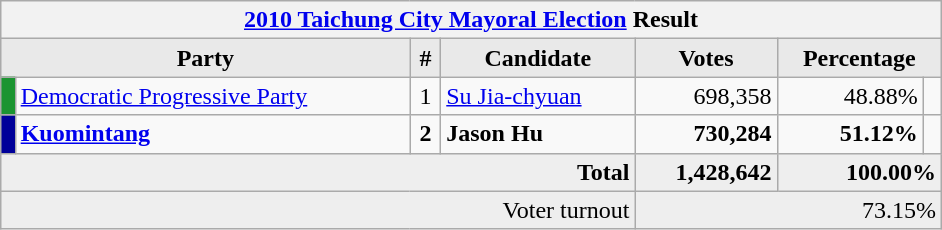<table class="wikitable" style="margin:1em auto;">
<tr>
<th colspan="7" width=620px><a href='#'>2010 Taichung City Mayoral Election</a> Result</th>
</tr>
<tr>
<th style="background-color:#E9E9E9" colspan=2 style="width: 20em">Party</th>
<th style="background-color:#E9E9E9" style="width: 2em">#</th>
<th style="background-color:#E9E9E9" style="width: 14em">Candidate</th>
<th style="background-color:#E9E9E9" style="width: 6em">Votes</th>
<th style="background-color:#E9E9E9" colspan=2 style="width: 11em">Percentage</th>
</tr>
<tr>
<td bgcolor="#1B9431"></td>
<td align=left><a href='#'>Democratic Progressive Party</a></td>
<td align=center>1</td>
<td align=left><a href='#'>Su Jia-chyuan</a></td>
<td align=right>698,358</td>
<td align=right>48.88%</td>
<td align=right></td>
</tr>
<tr>
<td bgcolor="#000099"></td>
<td align=left> <strong><a href='#'>Kuomintang</a></strong></td>
<td align=center><strong>2</strong></td>
<td align=left><strong>Jason Hu</strong></td>
<td align=right><strong>730,284</strong></td>
<td align=right><strong>51.12%</strong></td>
<td align=right> </td>
</tr>
<tr bgcolor="#EEEEEE">
<td colspan="4" align=right><strong>Total</strong></td>
<td align=right><strong>1,428,642</strong></td>
<td align=right colspan=2><strong>100.00%</strong></td>
</tr>
<tr bgcolor="#EEEEEE">
<td colspan="4" align="right">Voter turnout</td>
<td colspan="3" align="right">73.15%</td>
</tr>
</table>
